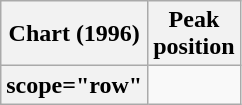<table class="wikitable sortable plainrowheaders" style="text-align:center;">
<tr>
<th scope="col">Chart (1996)</th>
<th scope="col">Peak<br>position</th>
</tr>
<tr>
<th>scope="row"</th>
</tr>
</table>
